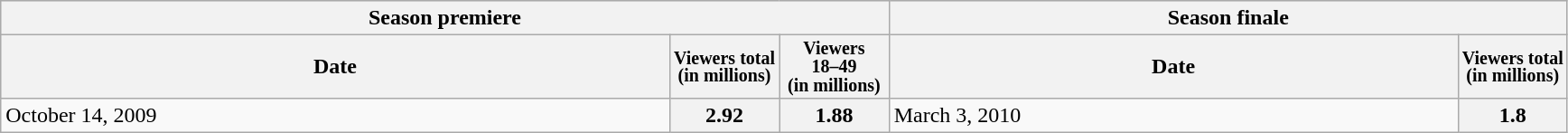<table class="wikitable">
<tr style="background:#e0e0e0;">
<th colspan="3">Season premiere</th>
<th colspan="3">Season finale</th>
</tr>
<tr style="background:#e0e0e0;">
<th>Date</th>
<th span style="width:7%; font-size:smaller; font-weight:bold; line-height:100%;">Viewers total<br>(in millions)</th>
<th span style="width:7%; font-size:smaller; font-weight:bold; line-height:100%;">Viewers<br>18–49<br>(in millions)</th>
<th>Date</th>
<th span style="width:7%; font-size:smaller; font-weight:bold; line-height:100%;">Viewers total<br>(in millions)</th>
</tr>
<tr style="background:#f9f9f9;">
<td>October 14, 2009</td>
<th style="text-align:center;font-weight:normal;"><strong>2.92</strong></th>
<th style="text-align:center;font-weight:normal;"><strong>1.88</strong></th>
<td>March 3, 2010</td>
<th style="text-align:center;font-weight:normal;"><strong>1.8</strong></th>
</tr>
</table>
